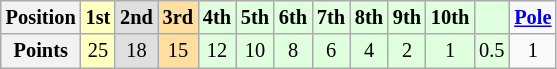<table class="wikitable" style="font-size:85%; text-align:center;">
<tr>
<th>Position</th>
<td style="background:#ffffbf;"><strong>1st</strong></td>
<td style="background:#dfdfdf;"><strong>2nd</strong></td>
<td style="background:#ffdf9f;"><strong>3rd</strong></td>
<td style="background:#dfffdf;"><strong>4th</strong></td>
<td style="background:#dfffdf;"><strong>5th</strong></td>
<td style="background:#dfffdf;"><strong>6th</strong></td>
<td style="background:#dfffdf;"><strong>7th</strong></td>
<td style="background:#dfffdf;"><strong>8th</strong></td>
<td style="background:#dfffdf;"><strong>9th</strong></td>
<td style="background:#dfffdf;"><strong>10th</strong></td>
<td style="background:#dfffdf;"><strong></strong></td>
<td><strong><a href='#'>Pole</a></strong></td>
</tr>
<tr>
<th>Points</th>
<td style="background:#ffffbf;">25</td>
<td style="background:#dfdfdf;">18</td>
<td style="background:#ffdf9f;">15</td>
<td style="background:#dfffdf;">12</td>
<td style="background:#dfffdf;">10</td>
<td style="background:#dfffdf;">8</td>
<td style="background:#dfffdf;">6</td>
<td style="background:#dfffdf;">4</td>
<td style="background:#dfffdf;">2</td>
<td style="background:#dfffdf;">1</td>
<td style="background:#dfffdf;">0.5</td>
<td>1</td>
</tr>
</table>
